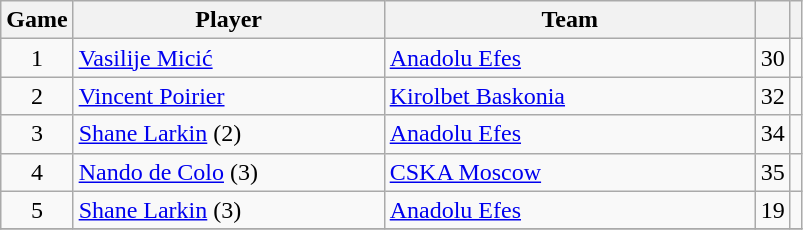<table class="wikitable sortable" style="text-align: center;">
<tr>
<th>Game</th>
<th style="width:200px;">Player</th>
<th style="width:240px;">Team</th>
<th><a href='#'></a></th>
<th></th>
</tr>
<tr>
<td>1</td>
<td align=left> <a href='#'>Vasilije Micić</a></td>
<td align=left> <a href='#'>Anadolu Efes</a></td>
<td>30</td>
<td></td>
</tr>
<tr>
<td>2</td>
<td align=left> <a href='#'>Vincent Poirier</a></td>
<td align=left> <a href='#'>Kirolbet Baskonia</a></td>
<td>32</td>
<td></td>
</tr>
<tr>
<td>3</td>
<td align=left> <a href='#'>Shane Larkin</a> (2)</td>
<td align=left> <a href='#'>Anadolu Efes</a></td>
<td>34</td>
<td></td>
</tr>
<tr>
<td>4</td>
<td align=left> <a href='#'>Nando de Colo</a> (3)</td>
<td align=left> <a href='#'>CSKA Moscow</a></td>
<td>35</td>
<td></td>
</tr>
<tr>
<td>5</td>
<td align=left> <a href='#'>Shane Larkin</a> (3)</td>
<td align=left> <a href='#'>Anadolu Efes</a></td>
<td>19</td>
<td></td>
</tr>
<tr>
</tr>
</table>
